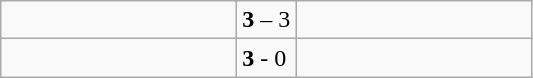<table class="wikitable">
<tr>
<td width=150></td>
<td><strong>3</strong> – 3</td>
<td width=150></td>
</tr>
<tr>
<td></td>
<td><strong>3</strong> - 0</td>
<td></td>
</tr>
</table>
